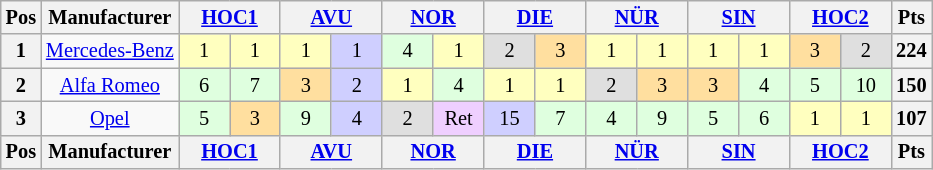<table class="wikitable" style="font-size: 85%; text-align: center;">
<tr valign="top">
<th valign="middle">Pos</th>
<th valign="middle">Manufacturer</th>
<th width="55" colspan="2" align="center"><a href='#'>HOC1</a><br></th>
<th width="55" colspan="2" align="center"><a href='#'>AVU</a><br></th>
<th width="55" colspan="2" align="center"><a href='#'>NOR</a><br></th>
<th width="55" colspan="2" align="center"><a href='#'>DIE</a><br></th>
<th width="55" colspan="2" align="center"><a href='#'>NÜR</a><br></th>
<th width="55" colspan="2" align="center"><a href='#'>SIN</a><br></th>
<th width="55" colspan="2" align="center"><a href='#'>HOC2</a><br></th>
<th valign="middle">Pts</th>
</tr>
<tr>
<th rowspan="1">1</th>
<td rowspan="1"><a href='#'>Mercedes-Benz</a></td>
<td style="background:#FFFFBF;" width="27.5">1</td>
<td style="background:#FFFFBF;" width="27.5">1</td>
<td style="background:#FFFFBF;" width="27.5">1</td>
<td style="background:#CFCFFF;" width="27.5">1</td>
<td style="background:#DFFFDF;">4</td>
<td style="background:#FFFFBF;" width="27.5">1</td>
<td style="background:#DFDFDF;">2</td>
<td style="background:#FFDF9F;">3</td>
<td style="background:#FFFFBF;" width="27.5">1</td>
<td style="background:#FFFFBF;" width="27.5">1</td>
<td style="background:#FFFFBF;" width="27.5">1</td>
<td style="background:#FFFFBF;" width="27.5">1</td>
<td style="background:#FFDF9F;">3</td>
<td style="background:#DFDFDF;">2</td>
<th rowspan=1>224</th>
</tr>
<tr>
<th rowspan="1">2</th>
<td rowspan="1"><a href='#'>Alfa Romeo</a></td>
<td style="background:#DFFFDF;">6</td>
<td style="background:#DFFFDF;">7</td>
<td style="background:#FFDF9F;">3</td>
<td style="background:#CFCFFF;">2</td>
<td style="background:#FFFFBF;" width="27.5">1</td>
<td style="background:#DFFFDF;">4</td>
<td style="background:#FFFFBF;" width="27.5">1</td>
<td style="background:#FFFFBF;" width="27.5">1</td>
<td style="background:#DFDFDF;">2</td>
<td style="background:#FFDF9F;">3</td>
<td style="background:#FFDF9F;">3</td>
<td style="background:#DFFFDF;">4</td>
<td style="background:#DFFFDF;">5</td>
<td style="background:#DFFFDF;">10</td>
<th rowspan=1>150</th>
</tr>
<tr>
<th rowspan="1">3</th>
<td rowspan="1"><a href='#'>Opel</a></td>
<td style="background:#DFFFDF;">5</td>
<td style="background:#FFDF9F;">3</td>
<td style="background:#DFFFDF;">9</td>
<td style="background:#CFCFFF;">4</td>
<td style="background:#DFDFDF;">2</td>
<td style="background:#EFCFFF;">Ret</td>
<td style="background:#CFCFFF;">15</td>
<td style="background:#DFFFDF;">7</td>
<td style="background:#DFFFDF;">4</td>
<td style="background:#DFFFDF;">9</td>
<td style="background:#DFFFDF;">5</td>
<td style="background:#DFFFDF;">6</td>
<td style="background:#FFFFBF;" width="27.5">1</td>
<td style="background:#FFFFBF;" width="27.5">1</td>
<th rowspan=1>107</th>
</tr>
<tr>
<th valign="middle">Pos</th>
<th valign="middle">Manufacturer</th>
<th width="55" colspan="2" align="center"><a href='#'>HOC1</a><br></th>
<th width="55" colspan="2" align="center"><a href='#'>AVU</a><br></th>
<th width="55" colspan="2" align="center"><a href='#'>NOR</a><br></th>
<th width="55" colspan="2" align="center"><a href='#'>DIE</a><br></th>
<th width="55" colspan="2" align="center"><a href='#'>NÜR</a><br></th>
<th width="55" colspan="2" align="center"><a href='#'>SIN</a><br></th>
<th width="55" colspan="2" align="center"><a href='#'>HOC2</a><br></th>
<th valign="middle">Pts</th>
</tr>
</table>
